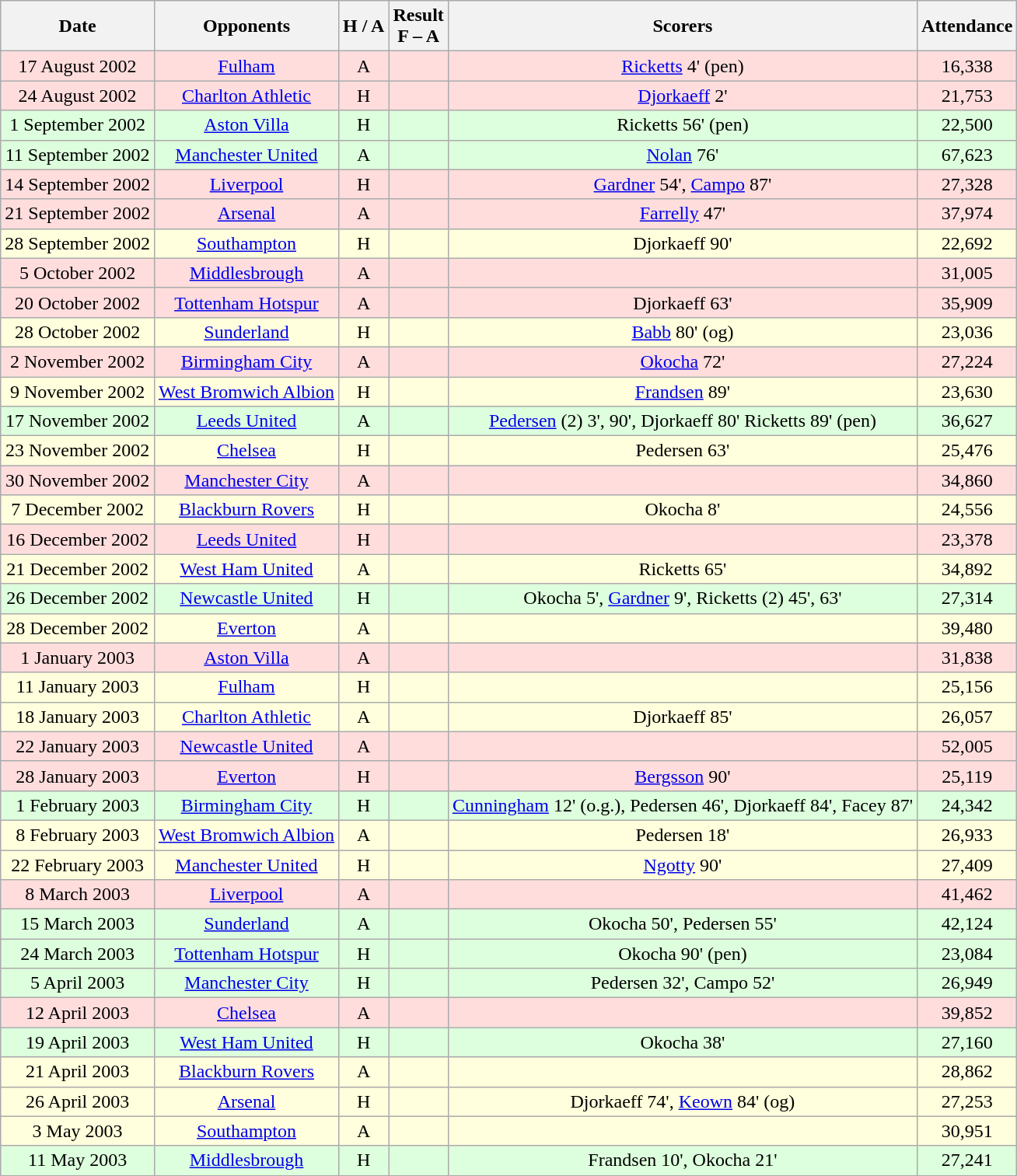<table class="wikitable" style="text-align:center">
<tr>
<th>Date</th>
<th>Opponents</th>
<th>H / A</th>
<th>Result<br>F – A</th>
<th>Scorers</th>
<th>Attendance</th>
</tr>
<tr bgcolor="#ffdddd">
<td>17 August 2002</td>
<td><a href='#'>Fulham</a></td>
<td>A</td>
<td></td>
<td><a href='#'>Ricketts</a> 4' (pen)</td>
<td>16,338</td>
</tr>
<tr bgcolor="#ffdddd">
<td>24 August 2002</td>
<td><a href='#'>Charlton Athletic</a></td>
<td>H</td>
<td></td>
<td><a href='#'>Djorkaeff</a> 2'</td>
<td>21,753</td>
</tr>
<tr bgcolor="#ddffdd">
<td>1 September 2002</td>
<td><a href='#'>Aston Villa</a></td>
<td>H</td>
<td></td>
<td>Ricketts 56' (pen)</td>
<td>22,500</td>
</tr>
<tr bgcolor="#ddffdd">
<td>11 September 2002</td>
<td><a href='#'>Manchester United</a></td>
<td>A</td>
<td></td>
<td><a href='#'>Nolan</a> 76'</td>
<td>67,623</td>
</tr>
<tr bgcolor="#ffdddd">
<td>14 September 2002</td>
<td><a href='#'>Liverpool</a></td>
<td>H</td>
<td></td>
<td><a href='#'>Gardner</a> 54', <a href='#'>Campo</a> 87'</td>
<td>27,328</td>
</tr>
<tr bgcolor="#ffdddd">
<td>21 September 2002</td>
<td><a href='#'>Arsenal</a></td>
<td>A</td>
<td></td>
<td><a href='#'>Farrelly</a> 47'</td>
<td>37,974</td>
</tr>
<tr bgcolor="#ffffdd">
<td>28 September 2002</td>
<td><a href='#'>Southampton</a></td>
<td>H</td>
<td></td>
<td>Djorkaeff 90'</td>
<td>22,692</td>
</tr>
<tr bgcolor="#ffdddd">
<td>5 October 2002</td>
<td><a href='#'>Middlesbrough</a></td>
<td>A</td>
<td></td>
<td></td>
<td>31,005</td>
</tr>
<tr bgcolor="#ffdddd">
<td>20 October 2002</td>
<td><a href='#'>Tottenham Hotspur</a></td>
<td>A</td>
<td></td>
<td>Djorkaeff 63'</td>
<td>35,909</td>
</tr>
<tr bgcolor="#ffffdd">
<td>28 October 2002</td>
<td><a href='#'>Sunderland</a></td>
<td>H</td>
<td></td>
<td><a href='#'>Babb</a> 80' (og)</td>
<td>23,036</td>
</tr>
<tr bgcolor="#ffdddd">
<td>2 November 2002</td>
<td><a href='#'>Birmingham City</a></td>
<td>A</td>
<td></td>
<td><a href='#'>Okocha</a> 72'</td>
<td>27,224</td>
</tr>
<tr bgcolor="#ffffdd">
<td>9 November 2002</td>
<td><a href='#'>West Bromwich Albion</a></td>
<td>H</td>
<td></td>
<td><a href='#'>Frandsen</a> 89'</td>
<td>23,630</td>
</tr>
<tr bgcolor="#ddffdd">
<td>17 November 2002</td>
<td><a href='#'>Leeds United</a></td>
<td>A</td>
<td></td>
<td><a href='#'>Pedersen</a> (2) 3', 90', Djorkaeff 80' Ricketts 89' (pen)</td>
<td>36,627</td>
</tr>
<tr bgcolor="#ffffdd">
<td>23 November 2002</td>
<td><a href='#'>Chelsea</a></td>
<td>H</td>
<td></td>
<td>Pedersen 63'</td>
<td>25,476</td>
</tr>
<tr bgcolor="#ffdddd">
<td>30 November 2002</td>
<td><a href='#'>Manchester City</a></td>
<td>A</td>
<td></td>
<td></td>
<td>34,860</td>
</tr>
<tr bgcolor="#ffffdd">
<td>7 December 2002</td>
<td><a href='#'>Blackburn Rovers</a></td>
<td>H</td>
<td></td>
<td>Okocha 8'</td>
<td>24,556</td>
</tr>
<tr bgcolor="#ffdddd">
<td>16 December 2002</td>
<td><a href='#'>Leeds United</a></td>
<td>H</td>
<td></td>
<td></td>
<td>23,378</td>
</tr>
<tr bgcolor="#ffffdd">
<td>21 December 2002</td>
<td><a href='#'>West Ham United</a></td>
<td>A</td>
<td></td>
<td>Ricketts 65'</td>
<td>34,892</td>
</tr>
<tr bgcolor="#ddffdd">
<td>26 December 2002</td>
<td><a href='#'>Newcastle United</a></td>
<td>H</td>
<td></td>
<td>Okocha 5', <a href='#'>Gardner</a> 9', Ricketts (2) 45', 63'</td>
<td>27,314</td>
</tr>
<tr bgcolor="#ffffdd">
<td>28 December 2002</td>
<td><a href='#'>Everton</a></td>
<td>A</td>
<td></td>
<td></td>
<td>39,480</td>
</tr>
<tr bgcolor="#ffdddd">
<td>1 January 2003</td>
<td><a href='#'>Aston Villa</a></td>
<td>A</td>
<td></td>
<td></td>
<td>31,838</td>
</tr>
<tr bgcolor="#ffffdd">
<td>11 January 2003</td>
<td><a href='#'>Fulham</a></td>
<td>H</td>
<td></td>
<td></td>
<td>25,156</td>
</tr>
<tr bgcolor="#ffffdd">
<td>18 January 2003</td>
<td><a href='#'>Charlton Athletic</a></td>
<td>A</td>
<td></td>
<td>Djorkaeff 85'</td>
<td>26,057</td>
</tr>
<tr bgcolor="#ffdddd">
<td>22 January 2003</td>
<td><a href='#'>Newcastle United</a></td>
<td>A</td>
<td></td>
<td></td>
<td>52,005</td>
</tr>
<tr bgcolor="#ffdddd">
<td>28 January 2003</td>
<td><a href='#'>Everton</a></td>
<td>H</td>
<td></td>
<td><a href='#'>Bergsson</a> 90'</td>
<td>25,119</td>
</tr>
<tr bgcolor="#ddffdd">
<td>1 February 2003</td>
<td><a href='#'>Birmingham City</a></td>
<td>H</td>
<td></td>
<td><a href='#'>Cunningham</a> 12' (o.g.), Pedersen 46', Djorkaeff 84', Facey 87'</td>
<td>24,342</td>
</tr>
<tr bgcolor="#ffffdd">
<td>8 February 2003</td>
<td><a href='#'>West Bromwich Albion</a></td>
<td>A</td>
<td></td>
<td>Pedersen 18'</td>
<td>26,933</td>
</tr>
<tr bgcolor="#ffffdd">
<td>22 February 2003</td>
<td><a href='#'>Manchester United</a></td>
<td>H</td>
<td></td>
<td><a href='#'>Ngotty</a> 90'</td>
<td>27,409</td>
</tr>
<tr bgcolor="#ffdddd">
<td>8 March 2003</td>
<td><a href='#'>Liverpool</a></td>
<td>A</td>
<td></td>
<td></td>
<td>41,462</td>
</tr>
<tr bgcolor="#ddffdd">
<td>15 March 2003</td>
<td><a href='#'>Sunderland</a></td>
<td>A</td>
<td></td>
<td>Okocha 50', Pedersen 55'</td>
<td>42,124</td>
</tr>
<tr bgcolor="#ddffdd">
<td>24 March 2003</td>
<td><a href='#'>Tottenham Hotspur</a></td>
<td>H</td>
<td></td>
<td>Okocha 90' (pen)</td>
<td>23,084</td>
</tr>
<tr bgcolor="#ddffdd">
<td>5 April 2003</td>
<td><a href='#'>Manchester City</a></td>
<td>H</td>
<td></td>
<td>Pedersen 32', Campo 52'</td>
<td>26,949</td>
</tr>
<tr bgcolor="#ffdddd">
<td>12 April 2003</td>
<td><a href='#'>Chelsea</a></td>
<td>A</td>
<td></td>
<td></td>
<td>39,852</td>
</tr>
<tr bgcolor="#ddffdd">
<td>19 April 2003</td>
<td><a href='#'>West Ham United</a></td>
<td>H</td>
<td></td>
<td>Okocha 38'</td>
<td>27,160</td>
</tr>
<tr bgcolor="#ffffdd">
<td>21 April 2003</td>
<td><a href='#'>Blackburn Rovers</a></td>
<td>A</td>
<td></td>
<td></td>
<td>28,862</td>
</tr>
<tr bgcolor="#ffffdd">
<td>26 April 2003</td>
<td><a href='#'>Arsenal</a></td>
<td>H</td>
<td></td>
<td>Djorkaeff 74', <a href='#'>Keown</a> 84' (og)</td>
<td>27,253</td>
</tr>
<tr bgcolor="#ffffdd">
<td>3 May 2003</td>
<td><a href='#'>Southampton</a></td>
<td>A</td>
<td></td>
<td></td>
<td>30,951</td>
</tr>
<tr bgcolor="#ddffdd">
<td>11 May 2003</td>
<td><a href='#'>Middlesbrough</a></td>
<td>H</td>
<td></td>
<td>Frandsen 10', Okocha 21'</td>
<td>27,241</td>
</tr>
</table>
